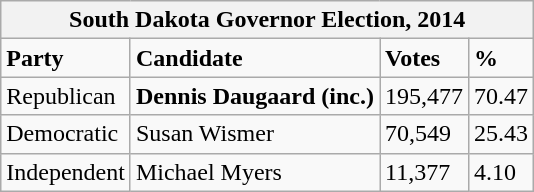<table class="wikitable">
<tr>
<th colspan="4">South Dakota Governor Election, 2014</th>
</tr>
<tr>
<td><strong>Party</strong></td>
<td><strong>Candidate</strong></td>
<td><strong>Votes</strong></td>
<td><strong>%</strong></td>
</tr>
<tr>
<td>Republican</td>
<td><strong>Dennis Daugaard (inc.)</strong></td>
<td>195,477</td>
<td>70.47</td>
</tr>
<tr>
<td>Democratic</td>
<td>Susan Wismer</td>
<td>70,549</td>
<td>25.43</td>
</tr>
<tr>
<td>Independent</td>
<td>Michael Myers</td>
<td>11,377</td>
<td>4.10</td>
</tr>
</table>
